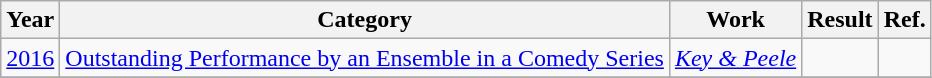<table class="wikitable unsortable">
<tr>
<th>Year</th>
<th>Category</th>
<th>Work</th>
<th>Result</th>
<th>Ref.</th>
</tr>
<tr>
<td><a href='#'>2016</a></td>
<td><a href='#'>Outstanding Performance by an Ensemble in a Comedy Series</a></td>
<td><em><a href='#'>Key & Peele</a></em></td>
<td></td>
<td></td>
</tr>
<tr>
</tr>
</table>
